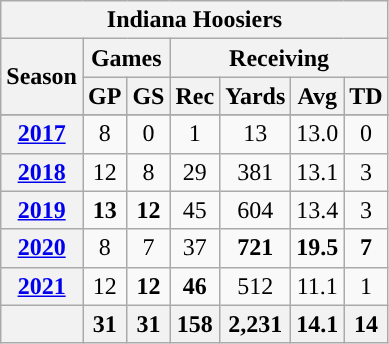<table class="wikitable" style="text-align:center;">
<tr>
<th colspan="15">Indiana Hoosiers</th>
</tr>
<tr>
<th rowspan="2">Season</th>
<th colspan="2">Games</th>
<th colspan="4">Receiving</th>
</tr>
<tr>
<th>GP</th>
<th>GS</th>
<th>Rec</th>
<th>Yards</th>
<th>Avg</th>
<th>TD</th>
</tr>
<tr>
</tr>
<tr>
<th><a href='#'>2017</a></th>
<td>8</td>
<td>0</td>
<td>1</td>
<td>13</td>
<td>13.0</td>
<td>0</td>
</tr>
<tr>
<th><a href='#'>2018</a></th>
<td>12</td>
<td>8</td>
<td>29</td>
<td>381</td>
<td>13.1</td>
<td>3</td>
</tr>
<tr>
<th><a href='#'>2019</a></th>
<td><strong>13</strong></td>
<td><strong>12</strong></td>
<td>45</td>
<td>604</td>
<td>13.4</td>
<td>3</td>
</tr>
<tr>
<th><a href='#'>2020</a></th>
<td>8</td>
<td>7</td>
<td>37</td>
<td><strong>721</strong></td>
<td><strong>19.5</strong></td>
<td><strong>7</strong></td>
</tr>
<tr>
<th><a href='#'>2021</a></th>
<td>12</td>
<td><strong>12</strong></td>
<td><strong>46</strong></td>
<td>512</td>
<td>11.1</td>
<td>1</td>
</tr>
<tr>
<th></th>
<th>31</th>
<th>31</th>
<th>158</th>
<th>2,231</th>
<th>14.1</th>
<th>14</th>
</tr>
</table>
